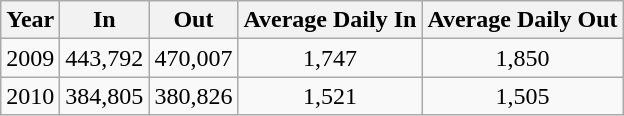<table class="wikitable" style="text-align:center">
<tr>
<th>Year</th>
<th>In</th>
<th>Out</th>
<th>Average Daily In</th>
<th>Average Daily Out</th>
</tr>
<tr>
<td>2009</td>
<td>443,792</td>
<td>470,007</td>
<td>1,747</td>
<td>1,850</td>
</tr>
<tr>
<td>2010</td>
<td>384,805</td>
<td>380,826</td>
<td>1,521</td>
<td>1,505</td>
</tr>
</table>
